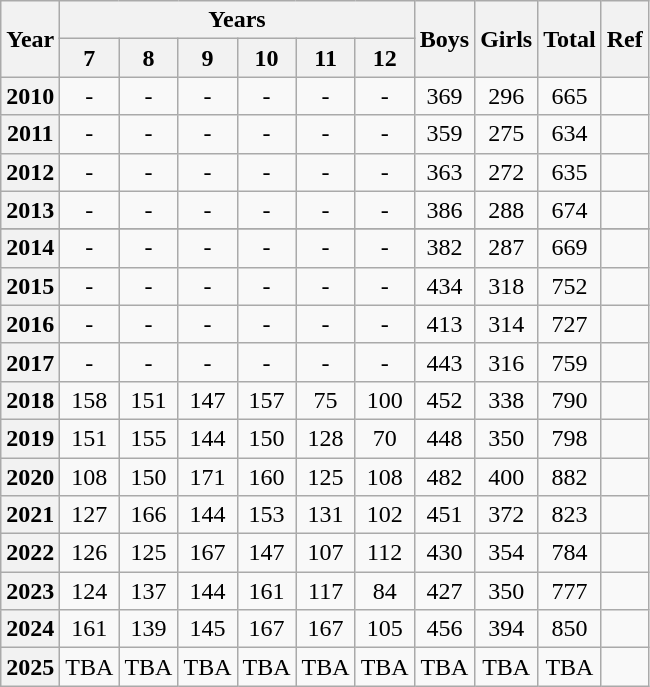<table class="wikitable sortable">
<tr>
<th rowspan=2>Year</th>
<th colspan=6>Years</th>
<th rowspan=2>Boys</th>
<th rowspan=2>Girls</th>
<th rowspan=2>Total</th>
<th rowspan=2>Ref</th>
</tr>
<tr>
<th>7</th>
<th>8</th>
<th>9</th>
<th>10</th>
<th>11</th>
<th>12</th>
</tr>
<tr>
<th>2010</th>
<td style="text-align:center">-</td>
<td style="text-align:center">-</td>
<td style="text-align:center">-</td>
<td style="text-align:center">-</td>
<td style="text-align:center">-</td>
<td style="text-align:center">-</td>
<td style="text-align:center">369</td>
<td style="text-align:center">296</td>
<td style="text-align:center">665</td>
<td></td>
</tr>
<tr>
<th>2011</th>
<td style="text-align:center">-</td>
<td style="text-align:center">-</td>
<td style="text-align:center">-</td>
<td style="text-align:center">-</td>
<td style="text-align:center">-</td>
<td style="text-align:center">-</td>
<td style="text-align:center">359</td>
<td style="text-align:center">275</td>
<td style="text-align:center">634</td>
<td></td>
</tr>
<tr>
<th>2012</th>
<td style="text-align:center">-</td>
<td style="text-align:center">-</td>
<td style="text-align:center">-</td>
<td style="text-align:center">-</td>
<td style="text-align:center">-</td>
<td style="text-align:center">-</td>
<td style="text-align:center">363</td>
<td style="text-align:center">272</td>
<td style="text-align:center">635</td>
<td></td>
</tr>
<tr>
<th>2013</th>
<td style="text-align:center">-</td>
<td style="text-align:center">-</td>
<td style="text-align:center">-</td>
<td style="text-align:center">-</td>
<td style="text-align:center">-</td>
<td style="text-align:center">-</td>
<td style="text-align:center">386</td>
<td style="text-align:center">288</td>
<td style="text-align:center">674</td>
<td></td>
</tr>
<tr>
</tr>
<tr>
<th>2014<br></th>
<td style="text-align:center">-</td>
<td style="text-align:center">-</td>
<td style="text-align:center">-</td>
<td style="text-align:center">-</td>
<td style="text-align:center">-</td>
<td style="text-align:center">-</td>
<td style="text-align:center">382</td>
<td style="text-align:center">287</td>
<td style="text-align:center">669</td>
<td></td>
</tr>
<tr>
<th>2015</th>
<td style="text-align:center">-</td>
<td style="text-align:center">-</td>
<td style="text-align:center">-</td>
<td style="text-align:center">-</td>
<td style="text-align:center">-</td>
<td style="text-align:center">-</td>
<td style="text-align:center">434</td>
<td style="text-align:center">318</td>
<td style="text-align:center">752</td>
<td></td>
</tr>
<tr>
<th>2016</th>
<td style="text-align:center">-</td>
<td style="text-align:center">-</td>
<td style="text-align:center">-</td>
<td style="text-align:center">-</td>
<td style="text-align:center">-</td>
<td style="text-align:center">-</td>
<td style="text-align:center">413</td>
<td style="text-align:center">314</td>
<td style="text-align:center">727</td>
<td></td>
</tr>
<tr>
<th>2017<br></th>
<td style="text-align:center">-</td>
<td style="text-align:center">-</td>
<td style="text-align:center">-</td>
<td style="text-align:center">-</td>
<td style="text-align:center">-</td>
<td style="text-align:center">-</td>
<td style="text-align:center">443</td>
<td style="text-align:center">316</td>
<td style="text-align:center">759</td>
<td></td>
</tr>
<tr>
<th>2018<br></th>
<td style="text-align:center">158</td>
<td style="text-align:center">151</td>
<td style="text-align:center">147</td>
<td style="text-align:center">157</td>
<td style="text-align:center">75</td>
<td style="text-align:center">100</td>
<td style="text-align:center">452</td>
<td style="text-align:center">338</td>
<td style="text-align:center">790</td>
<td></td>
</tr>
<tr>
<th>2019<br></th>
<td style="text-align:center">151</td>
<td style="text-align:center">155</td>
<td style="text-align:center">144</td>
<td style="text-align:center">150</td>
<td style="text-align:center">128</td>
<td style="text-align:center">70</td>
<td style="text-align:center">448</td>
<td style="text-align:center">350</td>
<td style="text-align:center">798</td>
<td></td>
</tr>
<tr>
<th>2020</th>
<td style="text-align:center">108</td>
<td style="text-align:center">150</td>
<td style="text-align:center">171</td>
<td style="text-align:center">160</td>
<td style="text-align:center">125</td>
<td style="text-align:center">108</td>
<td style="text-align:center">482</td>
<td style="text-align:center">400</td>
<td style="text-align:center">882</td>
<td></td>
</tr>
<tr>
<th>2021</th>
<td style="text-align:center">127</td>
<td style="text-align:center">166</td>
<td style="text-align:center">144</td>
<td style="text-align:center">153</td>
<td style="text-align:center">131</td>
<td style="text-align:center">102</td>
<td style="text-align:center">451</td>
<td style="text-align:center">372</td>
<td style="text-align:center">823</td>
<td></td>
</tr>
<tr>
<th>2022</th>
<td style="text-align:center">126</td>
<td style="text-align:center">125</td>
<td style="text-align:center">167</td>
<td style="text-align:center">147</td>
<td style="text-align:center">107</td>
<td style="text-align:center">112</td>
<td style="text-align:center">430</td>
<td style="text-align:center">354</td>
<td style="text-align:center">784</td>
<td></td>
</tr>
<tr>
<th>2023</th>
<td style="text-align:center">124</td>
<td style="text-align:center">137</td>
<td style="text-align:center">144</td>
<td style="text-align:center">161</td>
<td style="text-align:center">117</td>
<td style="text-align:center">84</td>
<td style="text-align:center">427</td>
<td style="text-align:center">350</td>
<td style="text-align:center">777</td>
<td></td>
</tr>
<tr>
<th>2024</th>
<td style="text-align:center">161</td>
<td style="text-align:center">139</td>
<td style="text-align:center">145</td>
<td style="text-align:center">167</td>
<td style="text-align:center">167</td>
<td style="text-align:center">105</td>
<td style="text-align:center">456</td>
<td style="text-align:center">394</td>
<td style="text-align:center">850</td>
<td></td>
</tr>
<tr>
<th>2025</th>
<td style="text-align:center">TBA</td>
<td style="text-align:center">TBA</td>
<td style="text-align:center">TBA</td>
<td style="text-align:center">TBA</td>
<td style="text-align:center">TBA</td>
<td style="text-align:center">TBA</td>
<td style="text-align:center">TBA</td>
<td style="text-align:center">TBA</td>
<td style="text-align:center">TBA</td>
<td></td>
</tr>
</table>
